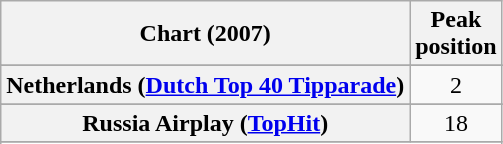<table class="wikitable sortable plainrowheaders" style="text-align:center">
<tr>
<th scope="col">Chart (2007)</th>
<th scope="col">Peak<br>position</th>
</tr>
<tr>
</tr>
<tr>
</tr>
<tr>
</tr>
<tr>
</tr>
<tr>
</tr>
<tr>
</tr>
<tr>
<th scope="row">Netherlands (<a href='#'>Dutch Top 40 Tipparade</a>)</th>
<td>2</td>
</tr>
<tr>
</tr>
<tr>
<th scope="row">Russia Airplay (<a href='#'>TopHit</a>)</th>
<td>18</td>
</tr>
<tr>
</tr>
<tr>
</tr>
<tr>
</tr>
</table>
